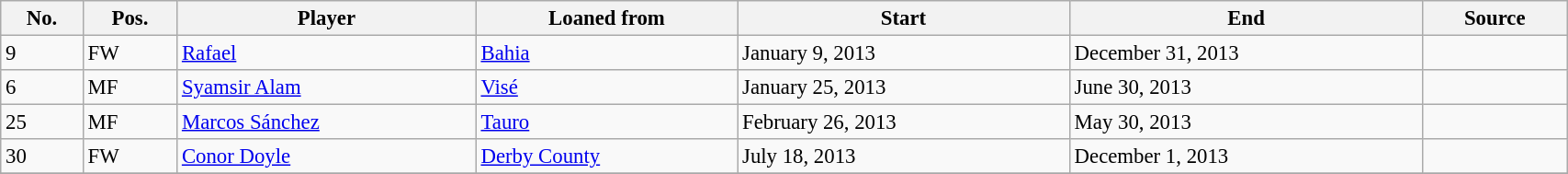<table class="wikitable sortable" style="width:90%; text-align:center; font-size:95%; text-align:left;">
<tr>
<th><strong>No.</strong></th>
<th><strong>Pos.</strong></th>
<th><strong>Player</strong></th>
<th><strong>Loaned from</strong></th>
<th><strong>Start</strong></th>
<th><strong>End</strong></th>
<th><strong>Source</strong></th>
</tr>
<tr>
<td>9</td>
<td>FW</td>
<td> <a href='#'>Rafael</a></td>
<td> <a href='#'>Bahia</a></td>
<td>January 9, 2013</td>
<td>December 31, 2013</td>
<td></td>
</tr>
<tr>
<td>6</td>
<td>MF</td>
<td> <a href='#'>Syamsir Alam</a></td>
<td> <a href='#'>Visé</a></td>
<td>January 25, 2013</td>
<td>June 30, 2013</td>
<td></td>
</tr>
<tr>
<td>25</td>
<td>MF</td>
<td> <a href='#'>Marcos Sánchez</a></td>
<td> <a href='#'>Tauro</a></td>
<td>February 26, 2013</td>
<td>May 30, 2013</td>
<td></td>
</tr>
<tr>
<td>30</td>
<td>FW</td>
<td> <a href='#'>Conor Doyle</a></td>
<td> <a href='#'>Derby County</a></td>
<td>July 18, 2013</td>
<td>December 1, 2013</td>
<td></td>
</tr>
<tr>
</tr>
</table>
